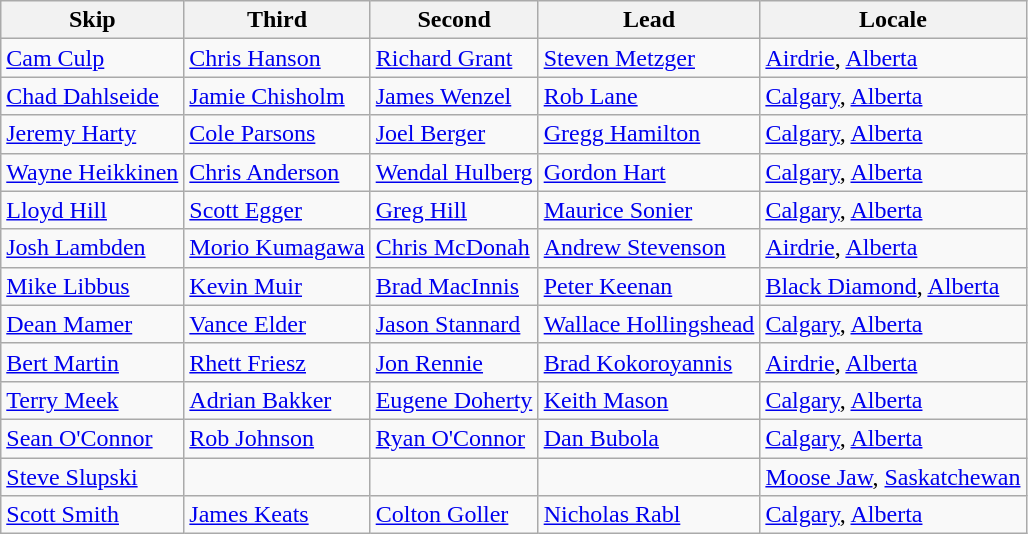<table class=wikitable>
<tr>
<th>Skip</th>
<th>Third</th>
<th>Second</th>
<th>Lead</th>
<th>Locale</th>
</tr>
<tr>
<td><a href='#'>Cam Culp</a></td>
<td><a href='#'>Chris Hanson</a></td>
<td><a href='#'>Richard Grant</a></td>
<td><a href='#'>Steven Metzger</a></td>
<td> <a href='#'>Airdrie</a>, <a href='#'>Alberta</a></td>
</tr>
<tr>
<td><a href='#'>Chad Dahlseide</a></td>
<td><a href='#'>Jamie Chisholm</a></td>
<td><a href='#'>James Wenzel</a></td>
<td><a href='#'>Rob Lane</a></td>
<td> <a href='#'>Calgary</a>, <a href='#'>Alberta</a></td>
</tr>
<tr>
<td><a href='#'>Jeremy Harty</a></td>
<td><a href='#'>Cole Parsons</a></td>
<td><a href='#'>Joel Berger</a></td>
<td><a href='#'>Gregg Hamilton</a></td>
<td> <a href='#'>Calgary</a>, <a href='#'>Alberta</a></td>
</tr>
<tr>
<td><a href='#'>Wayne Heikkinen</a></td>
<td><a href='#'>Chris Anderson</a></td>
<td><a href='#'>Wendal Hulberg</a></td>
<td><a href='#'>Gordon Hart</a></td>
<td> <a href='#'>Calgary</a>, <a href='#'>Alberta</a></td>
</tr>
<tr>
<td><a href='#'>Lloyd Hill</a></td>
<td><a href='#'>Scott Egger</a></td>
<td><a href='#'>Greg Hill</a></td>
<td><a href='#'>Maurice Sonier</a></td>
<td> <a href='#'>Calgary</a>, <a href='#'>Alberta</a></td>
</tr>
<tr>
<td><a href='#'>Josh Lambden</a></td>
<td><a href='#'>Morio Kumagawa</a></td>
<td><a href='#'>Chris McDonah</a></td>
<td><a href='#'>Andrew Stevenson</a></td>
<td> <a href='#'>Airdrie</a>, <a href='#'>Alberta</a></td>
</tr>
<tr>
<td><a href='#'>Mike Libbus</a></td>
<td><a href='#'>Kevin Muir</a></td>
<td><a href='#'>Brad MacInnis</a></td>
<td><a href='#'>Peter Keenan</a></td>
<td> <a href='#'>Black Diamond</a>, <a href='#'>Alberta</a></td>
</tr>
<tr>
<td><a href='#'>Dean Mamer</a></td>
<td><a href='#'>Vance Elder</a></td>
<td><a href='#'>Jason Stannard</a></td>
<td><a href='#'>Wallace Hollingshead</a></td>
<td> <a href='#'>Calgary</a>, <a href='#'>Alberta</a></td>
</tr>
<tr>
<td><a href='#'>Bert Martin</a></td>
<td><a href='#'>Rhett Friesz</a></td>
<td><a href='#'>Jon Rennie</a></td>
<td><a href='#'>Brad Kokoroyannis</a></td>
<td> <a href='#'>Airdrie</a>, <a href='#'>Alberta</a></td>
</tr>
<tr>
<td><a href='#'>Terry Meek</a></td>
<td><a href='#'>Adrian Bakker</a></td>
<td><a href='#'>Eugene Doherty</a></td>
<td><a href='#'>Keith Mason</a></td>
<td> <a href='#'>Calgary</a>, <a href='#'>Alberta</a></td>
</tr>
<tr>
<td><a href='#'>Sean O'Connor</a></td>
<td><a href='#'>Rob Johnson</a></td>
<td><a href='#'>Ryan O'Connor</a></td>
<td><a href='#'>Dan Bubola</a></td>
<td> <a href='#'>Calgary</a>, <a href='#'>Alberta</a></td>
</tr>
<tr>
<td><a href='#'>Steve Slupski</a></td>
<td></td>
<td></td>
<td></td>
<td> <a href='#'>Moose Jaw</a>, <a href='#'>Saskatchewan</a></td>
</tr>
<tr>
<td><a href='#'>Scott Smith</a></td>
<td><a href='#'>James Keats</a></td>
<td><a href='#'>Colton Goller</a></td>
<td><a href='#'>Nicholas Rabl</a></td>
<td> <a href='#'>Calgary</a>, <a href='#'>Alberta</a></td>
</tr>
</table>
